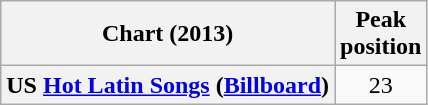<table class="wikitable sortable plainrowheaders" style="text-align:center">
<tr>
<th scope="col">Chart (2013)</th>
<th scope="col">Peak<br>position</th>
</tr>
<tr>
<th scope="row">US <a href='#'>Hot Latin Songs</a> (<a href='#'>Billboard</a>)</th>
<td align=center>23</td>
</tr>
</table>
